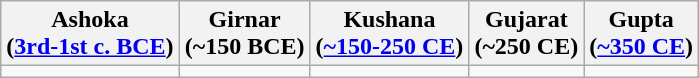<table class="wikitable">
<tr>
<th>Ashoka<br>(<a href='#'>3rd-1st c. BCE</a>)</th>
<th>Girnar<br>(~150 BCE)</th>
<th>Kushana<br>(<a href='#'>~150-250 CE</a>)</th>
<th>Gujarat<br>(~250 CE)</th>
<th>Gupta<br>(<a href='#'>~350 CE</a>)</th>
</tr>
<tr>
<td></td>
<td></td>
<td></td>
<td></td>
<td></td>
</tr>
</table>
